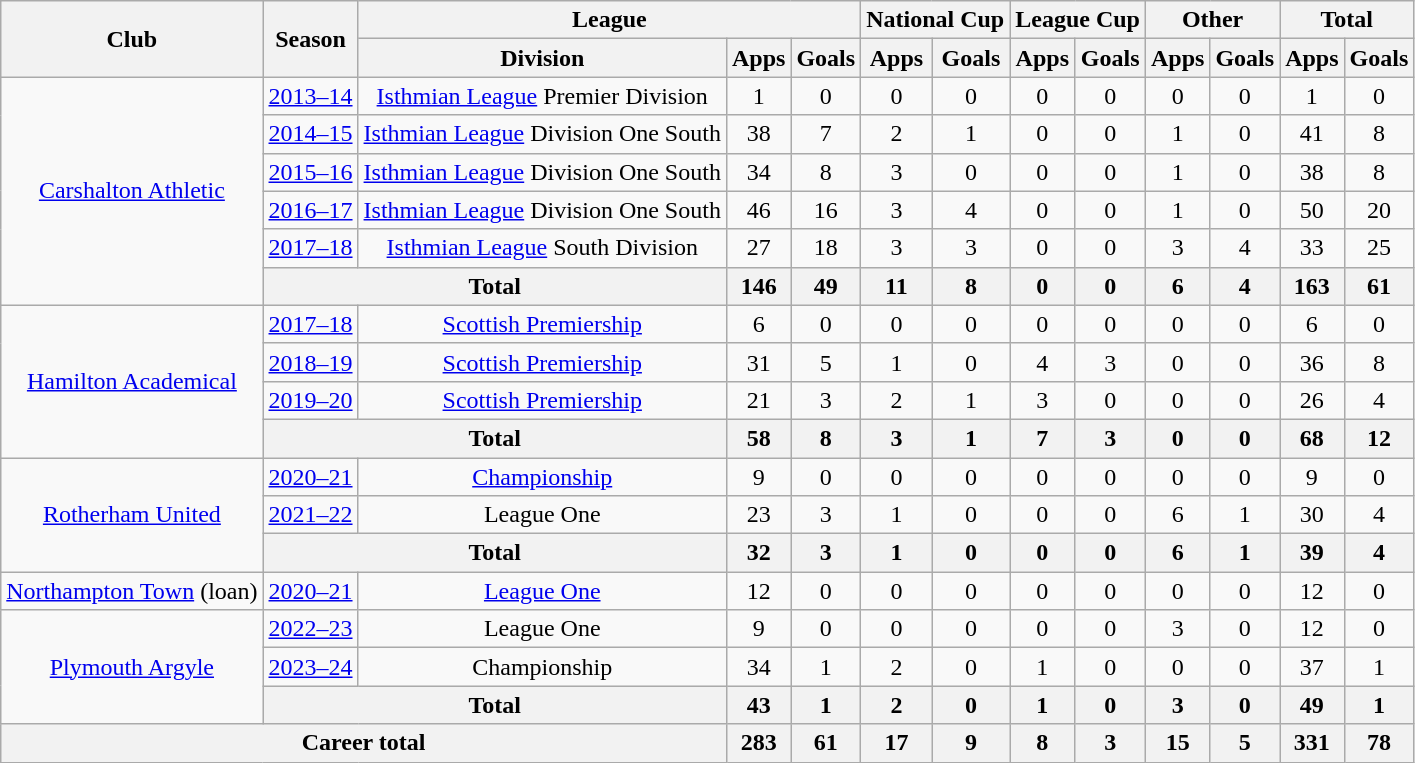<table class="wikitable" style="text-align:center">
<tr>
<th rowspan="2">Club</th>
<th rowspan="2">Season</th>
<th colspan="3">League</th>
<th colspan="2">National Cup</th>
<th colspan="2">League Cup</th>
<th colspan="2">Other</th>
<th colspan="2">Total</th>
</tr>
<tr>
<th>Division</th>
<th>Apps</th>
<th>Goals</th>
<th>Apps</th>
<th>Goals</th>
<th>Apps</th>
<th>Goals</th>
<th>Apps</th>
<th>Goals</th>
<th>Apps</th>
<th>Goals</th>
</tr>
<tr>
<td rowspan="6"><a href='#'>Carshalton Athletic</a></td>
<td><a href='#'>2013–14</a></td>
<td><a href='#'>Isthmian League</a> Premier Division</td>
<td>1</td>
<td>0</td>
<td>0</td>
<td>0</td>
<td>0</td>
<td>0</td>
<td>0</td>
<td>0</td>
<td>1</td>
<td>0</td>
</tr>
<tr>
<td><a href='#'>2014–15</a></td>
<td><a href='#'>Isthmian League</a> Division One South</td>
<td>38</td>
<td>7</td>
<td>2</td>
<td>1</td>
<td>0</td>
<td>0</td>
<td>1</td>
<td>0</td>
<td>41</td>
<td>8</td>
</tr>
<tr>
<td><a href='#'>2015–16</a></td>
<td><a href='#'>Isthmian League</a> Division One South</td>
<td>34</td>
<td>8</td>
<td>3</td>
<td>0</td>
<td>0</td>
<td>0</td>
<td>1</td>
<td>0</td>
<td>38</td>
<td>8</td>
</tr>
<tr>
<td><a href='#'>2016–17</a></td>
<td><a href='#'>Isthmian League</a> Division One South</td>
<td>46</td>
<td>16</td>
<td>3</td>
<td>4</td>
<td>0</td>
<td>0</td>
<td>1</td>
<td>0</td>
<td>50</td>
<td>20</td>
</tr>
<tr>
<td><a href='#'>2017–18</a></td>
<td><a href='#'>Isthmian League</a> South Division</td>
<td>27</td>
<td>18</td>
<td>3</td>
<td>3</td>
<td>0</td>
<td>0</td>
<td>3</td>
<td>4</td>
<td>33</td>
<td>25</td>
</tr>
<tr>
<th colspan="2">Total</th>
<th>146</th>
<th>49</th>
<th>11</th>
<th>8</th>
<th>0</th>
<th>0</th>
<th>6</th>
<th>4</th>
<th>163</th>
<th>61</th>
</tr>
<tr>
<td rowspan=4><a href='#'>Hamilton Academical</a></td>
<td><a href='#'>2017–18</a></td>
<td><a href='#'>Scottish Premiership</a></td>
<td>6</td>
<td>0</td>
<td>0</td>
<td>0</td>
<td>0</td>
<td>0</td>
<td>0</td>
<td>0</td>
<td>6</td>
<td>0</td>
</tr>
<tr>
<td><a href='#'>2018–19</a></td>
<td><a href='#'>Scottish Premiership</a></td>
<td>31</td>
<td>5</td>
<td>1</td>
<td>0</td>
<td>4</td>
<td>3</td>
<td>0</td>
<td>0</td>
<td>36</td>
<td>8</td>
</tr>
<tr>
<td><a href='#'>2019–20</a></td>
<td><a href='#'>Scottish Premiership</a></td>
<td>21</td>
<td>3</td>
<td>2</td>
<td>1</td>
<td>3</td>
<td>0</td>
<td>0</td>
<td>0</td>
<td>26</td>
<td>4</td>
</tr>
<tr>
<th colspan=2>Total</th>
<th>58</th>
<th>8</th>
<th>3</th>
<th>1</th>
<th>7</th>
<th>3</th>
<th>0</th>
<th>0</th>
<th>68</th>
<th>12</th>
</tr>
<tr>
<td rowspan="3"><a href='#'>Rotherham United</a></td>
<td><a href='#'>2020–21</a></td>
<td><a href='#'>Championship</a></td>
<td>9</td>
<td>0</td>
<td>0</td>
<td>0</td>
<td>0</td>
<td>0</td>
<td>0</td>
<td>0</td>
<td>9</td>
<td>0</td>
</tr>
<tr>
<td><a href='#'>2021–22</a></td>
<td>League One</td>
<td>23</td>
<td>3</td>
<td>1</td>
<td>0</td>
<td>0</td>
<td>0</td>
<td>6</td>
<td>1</td>
<td>30</td>
<td>4</td>
</tr>
<tr>
<th colspan="2">Total</th>
<th>32</th>
<th>3</th>
<th>1</th>
<th>0</th>
<th>0</th>
<th>0</th>
<th>6</th>
<th>1</th>
<th>39</th>
<th>4</th>
</tr>
<tr>
<td><a href='#'>Northampton Town</a> (loan)</td>
<td><a href='#'>2020–21</a></td>
<td><a href='#'>League One</a></td>
<td>12</td>
<td>0</td>
<td>0</td>
<td>0</td>
<td>0</td>
<td>0</td>
<td>0</td>
<td>0</td>
<td>12</td>
<td>0</td>
</tr>
<tr>
<td rowspan="3"><a href='#'>Plymouth Argyle</a></td>
<td><a href='#'>2022–23</a></td>
<td>League One</td>
<td>9</td>
<td>0</td>
<td>0</td>
<td>0</td>
<td>0</td>
<td>0</td>
<td>3</td>
<td>0</td>
<td>12</td>
<td>0</td>
</tr>
<tr>
<td><a href='#'>2023–24</a></td>
<td>Championship</td>
<td>34</td>
<td>1</td>
<td>2</td>
<td>0</td>
<td>1</td>
<td>0</td>
<td>0</td>
<td>0</td>
<td>37</td>
<td>1</td>
</tr>
<tr>
<th colspan="2">Total</th>
<th>43</th>
<th>1</th>
<th>2</th>
<th>0</th>
<th>1</th>
<th>0</th>
<th>3</th>
<th>0</th>
<th>49</th>
<th>1</th>
</tr>
<tr>
<th colspan=3>Career total</th>
<th>283</th>
<th>61</th>
<th>17</th>
<th>9</th>
<th>8</th>
<th>3</th>
<th>15</th>
<th>5</th>
<th>331</th>
<th>78</th>
</tr>
</table>
